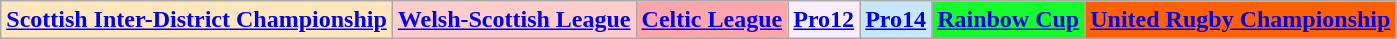<table class="wikitable" style="font-size:100%">
<tr>
<td style="text-align:center; background:#FFE6BD;"><strong><a href='#'>Scottish Inter-District Championship</a></strong></td>
<td style="text-align:center; background:#FCC;"><strong><a href='#'>Welsh-Scottish League</a></strong></td>
<td style="text-align:center; background:#FFA6AA;"><strong><a href='#'>Celtic League</a></strong></td>
<td style="text-align:center; background:#F8EDFA;"><strong><a href='#'>Pro12</a></strong></td>
<td style="text-align:center; background:#C6E7FA;"><strong><a href='#'>Pro14</a></strong></td>
<td style="text-align:center; background:#16FB2B;"><strong><a href='#'>Rainbow Cup</a></strong></td>
<td style="text-align:center; background:#FF6000;"><strong><a href='#'>United Rugby Championship</a></strong></td>
</tr>
</table>
